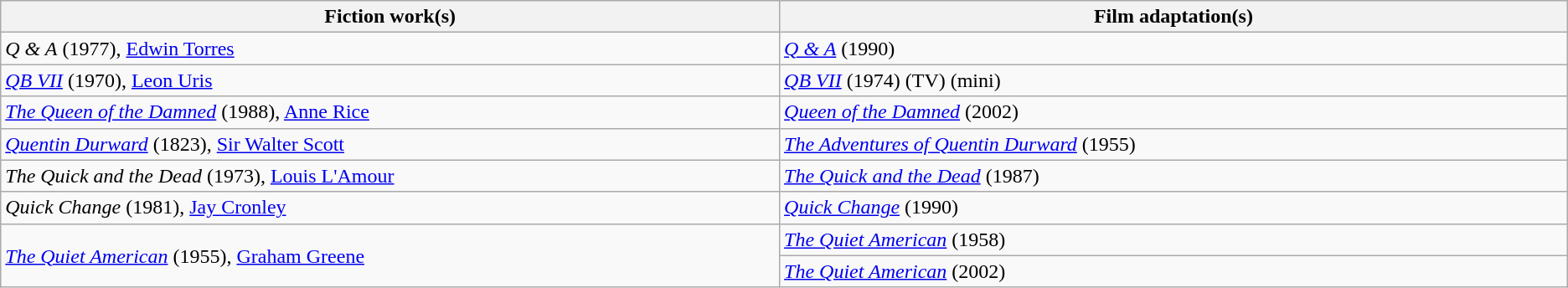<table class="wikitable">
<tr>
<th width="800">Fiction work(s)</th>
<th width="800">Film adaptation(s)</th>
</tr>
<tr>
<td><em>Q & A</em> (1977), <a href='#'>Edwin Torres</a></td>
<td><em><a href='#'>Q & A</a></em> (1990)</td>
</tr>
<tr>
<td><em><a href='#'>QB VII</a></em> (1970), <a href='#'>Leon Uris</a></td>
<td><em><a href='#'>QB VII</a></em> (1974) (TV) (mini)</td>
</tr>
<tr>
<td><em><a href='#'>The Queen of the Damned</a></em> (1988), <a href='#'>Anne Rice</a></td>
<td><em><a href='#'>Queen of the Damned</a></em> (2002)</td>
</tr>
<tr>
<td><em><a href='#'>Quentin Durward</a></em> (1823), <a href='#'>Sir Walter Scott</a></td>
<td><em><a href='#'>The Adventures of Quentin Durward</a></em> (1955)</td>
</tr>
<tr>
<td><em>The Quick and the Dead</em> (1973), <a href='#'>Louis L'Amour</a></td>
<td><em><a href='#'>The Quick and the Dead</a></em> (1987)</td>
</tr>
<tr>
<td><em>Quick Change</em> (1981), <a href='#'>Jay Cronley</a></td>
<td><em><a href='#'>Quick Change</a></em> (1990)</td>
</tr>
<tr>
<td rowspan="2"><em><a href='#'>The Quiet American</a></em> (1955), <a href='#'>Graham Greene</a></td>
<td><em><a href='#'>The Quiet American</a></em> (1958)</td>
</tr>
<tr>
<td><em><a href='#'>The Quiet American</a></em> (2002)</td>
</tr>
</table>
